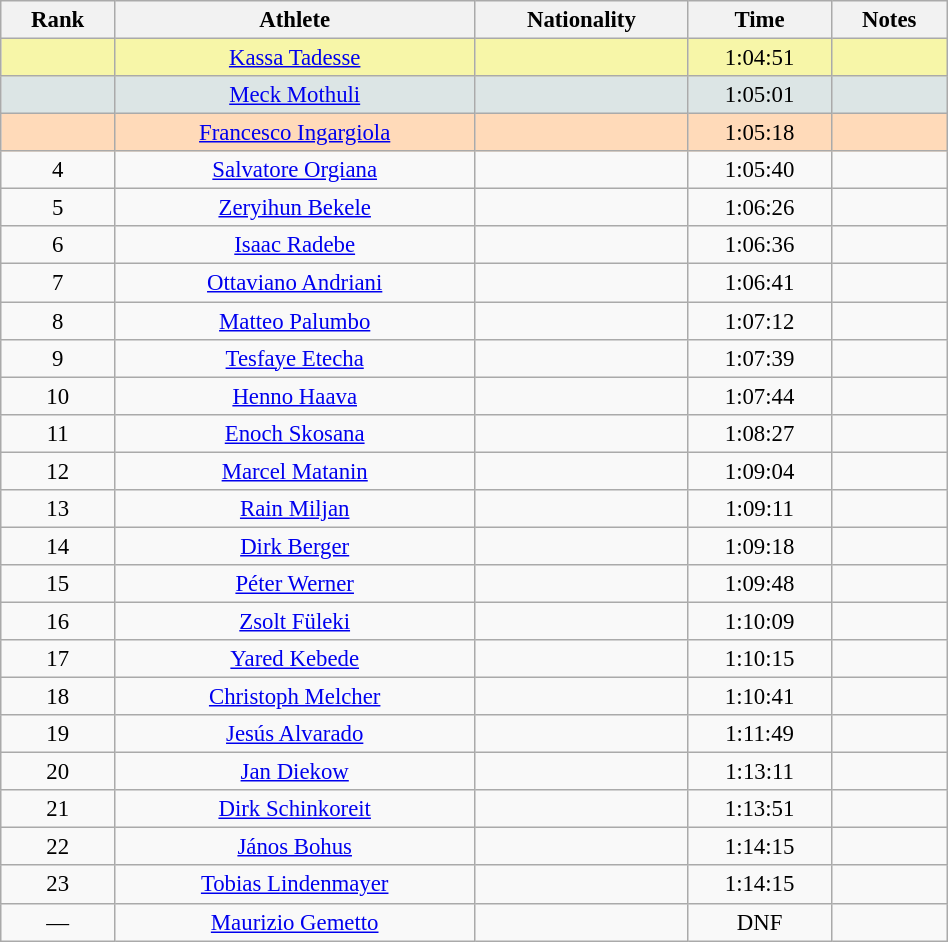<table class="wikitable sortable" style=" text-align:center; font-size:95%;" width="50%">
<tr>
<th>Rank</th>
<th>Athlete</th>
<th>Nationality</th>
<th>Time</th>
<th>Notes</th>
</tr>
<tr bgcolor="#F7F6A8">
<td align=center></td>
<td><a href='#'>Kassa Tadesse</a></td>
<td></td>
<td>1:04:51</td>
<td></td>
</tr>
<tr bgcolor="#DCE5E5">
<td align=center></td>
<td><a href='#'>Meck Mothuli</a></td>
<td></td>
<td>1:05:01</td>
<td></td>
</tr>
<tr bgcolor="#FFDAB9">
<td align=center></td>
<td><a href='#'>Francesco Ingargiola</a></td>
<td></td>
<td>1:05:18</td>
<td></td>
</tr>
<tr>
<td align=center>4</td>
<td><a href='#'>Salvatore Orgiana</a></td>
<td></td>
<td>1:05:40</td>
<td></td>
</tr>
<tr>
<td align=center>5</td>
<td><a href='#'>Zeryihun Bekele</a></td>
<td></td>
<td>1:06:26</td>
<td></td>
</tr>
<tr>
<td align=center>6</td>
<td><a href='#'>Isaac Radebe</a></td>
<td></td>
<td>1:06:36</td>
<td></td>
</tr>
<tr>
<td align=center>7</td>
<td><a href='#'>Ottaviano Andriani</a></td>
<td></td>
<td>1:06:41</td>
<td></td>
</tr>
<tr>
<td align=center>8</td>
<td><a href='#'>Matteo Palumbo</a></td>
<td></td>
<td>1:07:12</td>
<td></td>
</tr>
<tr>
<td align=center>9</td>
<td><a href='#'>Tesfaye Etecha</a></td>
<td></td>
<td>1:07:39</td>
<td></td>
</tr>
<tr>
<td align=center>10</td>
<td><a href='#'>Henno Haava</a></td>
<td></td>
<td>1:07:44</td>
<td></td>
</tr>
<tr>
<td align=center>11</td>
<td><a href='#'>Enoch Skosana</a></td>
<td></td>
<td>1:08:27</td>
<td></td>
</tr>
<tr>
<td align=center>12</td>
<td><a href='#'>Marcel Matanin</a></td>
<td></td>
<td>1:09:04</td>
<td></td>
</tr>
<tr>
<td align=center>13</td>
<td><a href='#'>Rain Miljan</a></td>
<td></td>
<td>1:09:11</td>
<td></td>
</tr>
<tr>
<td align=center>14</td>
<td><a href='#'>Dirk Berger</a></td>
<td></td>
<td>1:09:18</td>
<td></td>
</tr>
<tr>
<td align=center>15</td>
<td><a href='#'>Péter Werner</a></td>
<td></td>
<td>1:09:48</td>
<td></td>
</tr>
<tr>
<td align=center>16</td>
<td><a href='#'>Zsolt Füleki</a></td>
<td></td>
<td>1:10:09</td>
<td></td>
</tr>
<tr>
<td align=center>17</td>
<td><a href='#'>Yared Kebede</a></td>
<td></td>
<td>1:10:15</td>
<td></td>
</tr>
<tr>
<td align=center>18</td>
<td><a href='#'>Christoph Melcher</a></td>
<td></td>
<td>1:10:41</td>
<td></td>
</tr>
<tr>
<td align=center>19</td>
<td><a href='#'>Jesús Alvarado</a></td>
<td></td>
<td>1:11:49</td>
<td></td>
</tr>
<tr>
<td align=center>20</td>
<td><a href='#'>Jan Diekow</a></td>
<td></td>
<td>1:13:11</td>
<td></td>
</tr>
<tr>
<td align=center>21</td>
<td><a href='#'>Dirk Schinkoreit</a></td>
<td></td>
<td>1:13:51</td>
<td></td>
</tr>
<tr>
<td align=center>22</td>
<td><a href='#'>János Bohus</a></td>
<td></td>
<td>1:14:15</td>
<td></td>
</tr>
<tr>
<td align=center>23</td>
<td><a href='#'>Tobias Lindenmayer</a></td>
<td></td>
<td>1:14:15</td>
<td></td>
</tr>
<tr>
<td align=center>—</td>
<td><a href='#'>Maurizio Gemetto</a></td>
<td></td>
<td>DNF</td>
<td></td>
</tr>
</table>
